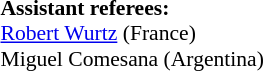<table width=50% style="font-size: 90%">
<tr>
<td><br><strong>Assistant referees:</strong>
<br><a href='#'>Robert Wurtz</a> (France)
<br> Miguel Comesana (Argentina)</td>
</tr>
</table>
